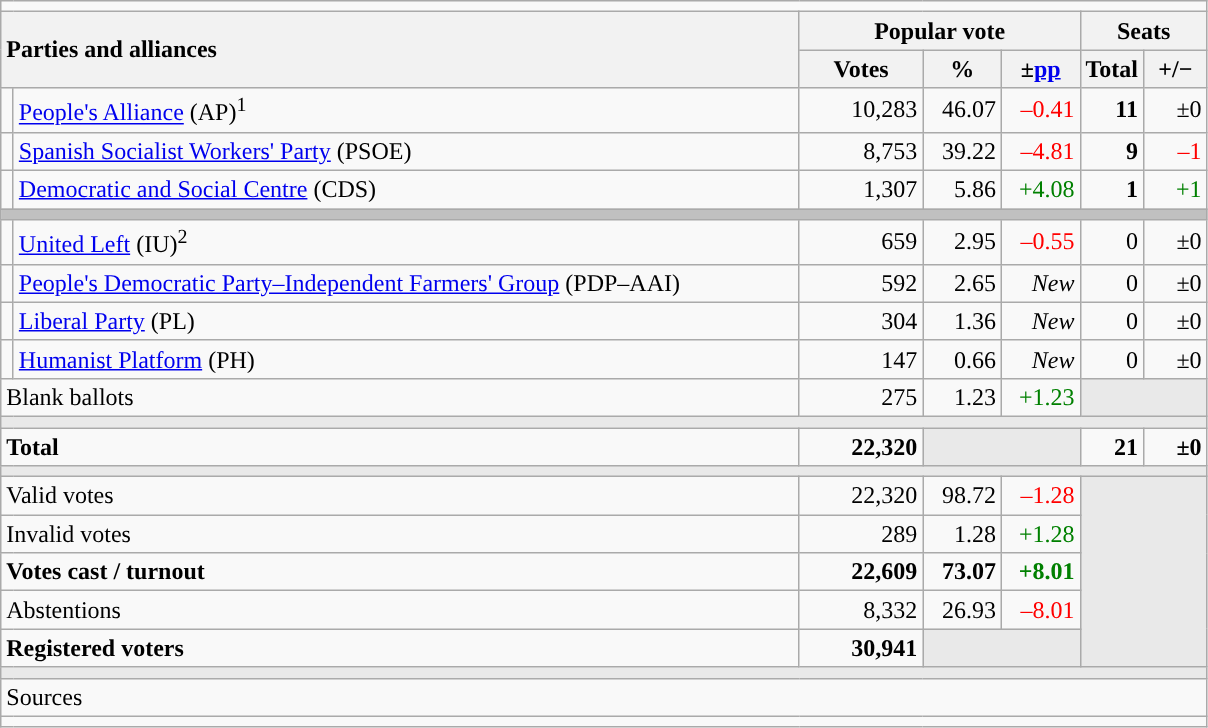<table class="wikitable" style="text-align:right;">
<tr>
<td colspan="7"></td>
</tr>
<tr>
<th style="text-align:left;" rowspan="2" colspan="2" width="525">Parties and alliances</th>
<th colspan="3">Popular vote</th>
<th colspan="2">Seats</th>
</tr>
<tr>
<th width="75">Votes</th>
<th width="45">%</th>
<th width="45">±<a href='#'>pp</a></th>
<th width="35">Total</th>
<th width="35">+/−</th>
</tr>
<tr>
<td width="1" style="color:inherit;background:"></td>
<td align="left"><a href='#'>People's Alliance</a> (AP)<sup>1</sup></td>
<td>10,283</td>
<td>46.07</td>
<td style="color:red;">–0.41</td>
<td><strong>11</strong></td>
<td>±0</td>
</tr>
<tr>
<td style="color:inherit;background:"></td>
<td align="left"><a href='#'>Spanish Socialist Workers' Party</a> (PSOE)</td>
<td>8,753</td>
<td>39.22</td>
<td style="color:red;">–4.81</td>
<td><strong>9</strong></td>
<td style="color:red;">–1</td>
</tr>
<tr>
<td style="color:inherit;background:"></td>
<td align="left"><a href='#'>Democratic and Social Centre</a> (CDS)</td>
<td>1,307</td>
<td>5.86</td>
<td style="color:green;">+4.08</td>
<td><strong>1</strong></td>
<td style="color:green;">+1</td>
</tr>
<tr>
<td colspan="7" bgcolor="#C0C0C0"></td>
</tr>
<tr>
<td style="color:inherit;background:"></td>
<td align="left"><a href='#'>United Left</a> (IU)<sup>2</sup></td>
<td>659</td>
<td>2.95</td>
<td style="color:red;">–0.55</td>
<td>0</td>
<td>±0</td>
</tr>
<tr>
<td style="color:inherit;background:"></td>
<td align="left"><a href='#'>People's Democratic Party–Independent Farmers' Group</a> (PDP–AAI)</td>
<td>592</td>
<td>2.65</td>
<td><em>New</em></td>
<td>0</td>
<td>±0</td>
</tr>
<tr>
<td style="color:inherit;background:"></td>
<td align="left"><a href='#'>Liberal Party</a> (PL)</td>
<td>304</td>
<td>1.36</td>
<td><em>New</em></td>
<td>0</td>
<td>±0</td>
</tr>
<tr>
<td style="color:inherit;background:"></td>
<td align="left"><a href='#'>Humanist Platform</a> (PH)</td>
<td>147</td>
<td>0.66</td>
<td><em>New</em></td>
<td>0</td>
<td>±0</td>
</tr>
<tr>
<td align="left" colspan="2">Blank ballots</td>
<td>275</td>
<td>1.23</td>
<td style="color:green;">+1.23</td>
<td bgcolor="#E9E9E9" colspan="2"></td>
</tr>
<tr>
<td colspan="7" bgcolor="#E9E9E9"></td>
</tr>
<tr style="font-weight:bold;">
<td align="left" colspan="2">Total</td>
<td>22,320</td>
<td bgcolor="#E9E9E9" colspan="2"></td>
<td>21</td>
<td>±0</td>
</tr>
<tr>
<td colspan="7" bgcolor="#E9E9E9"></td>
</tr>
<tr>
<td align="left" colspan="2">Valid votes</td>
<td>22,320</td>
<td>98.72</td>
<td style="color:red;">–1.28</td>
<td bgcolor="#E9E9E9" colspan="2" rowspan="5"></td>
</tr>
<tr>
<td align="left" colspan="2">Invalid votes</td>
<td>289</td>
<td>1.28</td>
<td style="color:green;">+1.28</td>
</tr>
<tr style="font-weight:bold;">
<td align="left" colspan="2">Votes cast / turnout</td>
<td>22,609</td>
<td>73.07</td>
<td style="color:green;">+8.01</td>
</tr>
<tr>
<td align="left" colspan="2">Abstentions</td>
<td>8,332</td>
<td>26.93</td>
<td style="color:red;">–8.01</td>
</tr>
<tr style="font-weight:bold;">
<td align="left" colspan="2">Registered voters</td>
<td>30,941</td>
<td bgcolor="#E9E9E9" colspan="2"></td>
</tr>
<tr>
<td colspan="7" bgcolor="#E9E9E9"></td>
</tr>
<tr>
<td align="left" colspan="7">Sources</td>
</tr>
<tr>
<td colspan="7" style="text-align:left; max-width:790px;"></td>
</tr>
</table>
